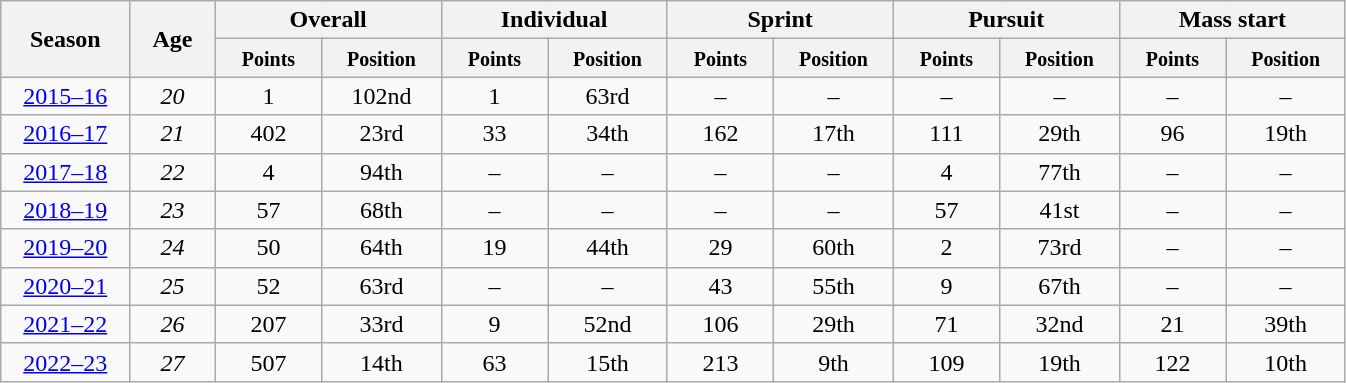<table class="wikitable" width="71%" style="text-align:center;">
<tr>
<th rowspan="2" style="width:6%;">Season</th>
<th rowspan="2" style="width:4%;">Age</th>
<th colspan="2">Overall</th>
<th colspan="2">Individual</th>
<th colspan="2">Sprint</th>
<th colspan="2">Pursuit</th>
<th colspan="2">Mass start</th>
</tr>
<tr class="hintergrundfarbe5">
<th style="width:5%;"><small>Points</small></th>
<th style="width:5%;"><small>Position</small></th>
<th style="width:5%;"><small>Points</small></th>
<th style="width:5%;"><small>Position</small></th>
<th style="width:5%;"><small>Points</small></th>
<th style="width:5%;"><small>Position</small></th>
<th style="width:5%;"><small>Points</small></th>
<th style="width:5%;"><small>Position</small></th>
<th style="width:5%;"><small>Points</small></th>
<th style="width:5%;"><small>Position</small></th>
</tr>
<tr>
<td><a href='#'>2015–16</a></td>
<td><em>20</em></td>
<td>1</td>
<td>102nd</td>
<td>1</td>
<td>63rd</td>
<td>–</td>
<td>–</td>
<td>–</td>
<td>–</td>
<td>–</td>
<td>–</td>
</tr>
<tr>
<td><a href='#'>2016–17</a></td>
<td><em>21</em></td>
<td>402</td>
<td>23rd</td>
<td>33</td>
<td>34th</td>
<td>162</td>
<td>17th</td>
<td>111</td>
<td>29th</td>
<td>96</td>
<td>19th</td>
</tr>
<tr>
<td><a href='#'>2017–18</a></td>
<td><em>22</em></td>
<td>4</td>
<td>94th</td>
<td>–</td>
<td>–</td>
<td>–</td>
<td>–</td>
<td>4</td>
<td>77th</td>
<td>–</td>
<td>–</td>
</tr>
<tr>
<td><a href='#'>2018–19</a></td>
<td><em>23</em></td>
<td>57</td>
<td>68th</td>
<td>–</td>
<td>–</td>
<td>–</td>
<td>–</td>
<td>57</td>
<td>41st</td>
<td>–</td>
<td>–</td>
</tr>
<tr>
<td><a href='#'>2019–20</a></td>
<td><em>24</em></td>
<td>50</td>
<td>64th</td>
<td>19</td>
<td>44th</td>
<td>29</td>
<td>60th</td>
<td>2</td>
<td>73rd</td>
<td>–</td>
<td>–</td>
</tr>
<tr>
<td><a href='#'>2020–21</a></td>
<td><em>25</em></td>
<td>52</td>
<td>63rd</td>
<td>–</td>
<td>–</td>
<td>43</td>
<td>55th</td>
<td>9</td>
<td>67th</td>
<td>–</td>
<td>–</td>
</tr>
<tr>
<td><a href='#'>2021–22</a></td>
<td><em>26</em></td>
<td>207</td>
<td>33rd</td>
<td>9</td>
<td>52nd</td>
<td>106</td>
<td>29th</td>
<td>71</td>
<td>32nd</td>
<td>21</td>
<td>39th</td>
</tr>
<tr>
<td><a href='#'>2022–23</a></td>
<td><em>27</em></td>
<td>507</td>
<td>14th</td>
<td>63</td>
<td>15th</td>
<td>213</td>
<td>9th</td>
<td>109</td>
<td>19th</td>
<td>122</td>
<td>10th</td>
</tr>
</table>
